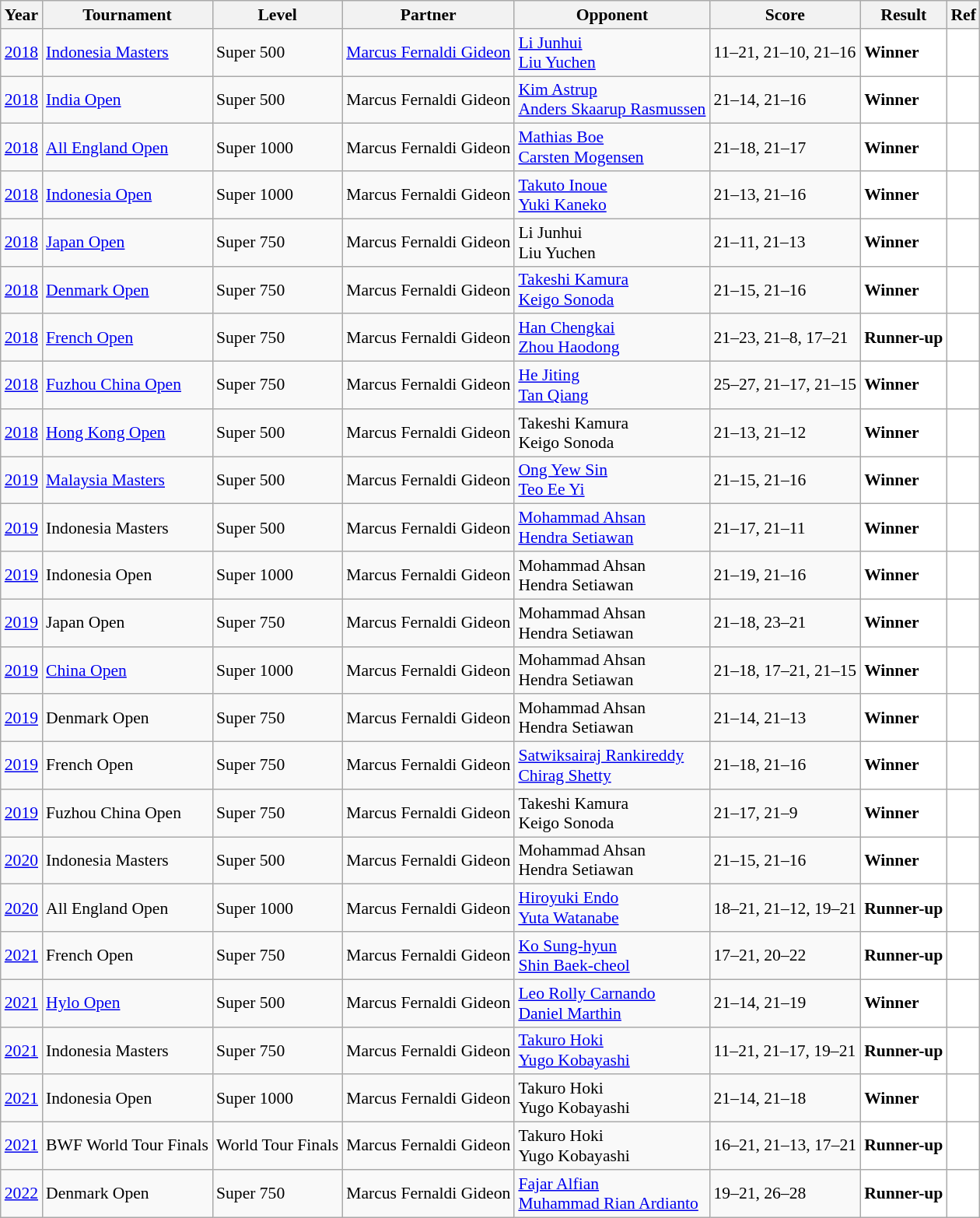<table class="sortable wikitable" style="font-size: 90%">
<tr>
<th>Year</th>
<th>Tournament</th>
<th>Level</th>
<th>Partner</th>
<th>Opponent</th>
<th>Score</th>
<th>Result</th>
<th>Ref</th>
</tr>
<tr>
<td align="center"><a href='#'>2018</a></td>
<td align="left"><a href='#'>Indonesia Masters</a></td>
<td align="left">Super 500</td>
<td align="left"> <a href='#'>Marcus Fernaldi Gideon</a></td>
<td align="left"> <a href='#'>Li Junhui</a><br> <a href='#'>Liu Yuchen</a></td>
<td align="left">11–21, 21–10, 21–16</td>
<td style="text-align:left; background:white"> <strong>Winner</strong></td>
<td style="text-align:center; background:white"></td>
</tr>
<tr>
<td align="center"><a href='#'>2018</a></td>
<td align="left"><a href='#'>India Open</a></td>
<td align="left">Super 500</td>
<td align="left"> Marcus Fernaldi Gideon</td>
<td align="left"> <a href='#'>Kim Astrup</a><br> <a href='#'>Anders Skaarup Rasmussen</a></td>
<td align="left">21–14, 21–16</td>
<td style="text-align:left; background:white"> <strong>Winner</strong></td>
<td style="text-align:center; background:white"></td>
</tr>
<tr>
<td align="center"><a href='#'>2018</a></td>
<td align="left"><a href='#'>All England Open</a></td>
<td align="left">Super 1000</td>
<td align="left"> Marcus Fernaldi Gideon</td>
<td align="left"> <a href='#'>Mathias Boe</a><br> <a href='#'>Carsten Mogensen</a></td>
<td align="left">21–18, 21–17</td>
<td style="text-align:left; background:white"> <strong>Winner</strong></td>
<td style="text-align:center; background:white"></td>
</tr>
<tr>
<td align="center"><a href='#'>2018</a></td>
<td align="left"><a href='#'>Indonesia Open</a></td>
<td align="left">Super 1000</td>
<td align="left"> Marcus Fernaldi Gideon</td>
<td align="left"> <a href='#'>Takuto Inoue</a><br> <a href='#'>Yuki Kaneko</a></td>
<td align="left">21–13, 21–16</td>
<td style="text-align:left; background:white"> <strong>Winner</strong></td>
<td style="text-align:center; background:white"></td>
</tr>
<tr>
<td align="center"><a href='#'>2018</a></td>
<td align="left"><a href='#'>Japan Open</a></td>
<td align="left">Super 750</td>
<td align="left"> Marcus Fernaldi Gideon</td>
<td align="left"> Li Junhui<br> Liu Yuchen</td>
<td align="left">21–11, 21–13</td>
<td style="text-align:left; background:white"> <strong>Winner</strong></td>
<td style="text-align:center; background:white"></td>
</tr>
<tr>
<td align="center"><a href='#'>2018</a></td>
<td align="left"><a href='#'>Denmark Open</a></td>
<td align="left">Super 750</td>
<td align="left"> Marcus Fernaldi Gideon</td>
<td align="left"> <a href='#'>Takeshi Kamura</a><br> <a href='#'>Keigo Sonoda</a></td>
<td align="left">21–15, 21–16</td>
<td style="text-align:left; background:white"> <strong>Winner</strong></td>
<td style="text-align:center; background:white"></td>
</tr>
<tr>
<td align="center"><a href='#'>2018</a></td>
<td align="left"><a href='#'>French Open</a></td>
<td align="left">Super 750</td>
<td align="left"> Marcus Fernaldi Gideon</td>
<td align="left"> <a href='#'>Han Chengkai</a><br> <a href='#'>Zhou Haodong</a></td>
<td align="left">21–23, 21–8, 17–21</td>
<td style="text-align:left; background:white"> <strong>Runner-up</strong></td>
<td style="text-align:center; background:white"></td>
</tr>
<tr>
<td align="center"><a href='#'>2018</a></td>
<td align="left"><a href='#'>Fuzhou China Open</a></td>
<td align="left">Super 750</td>
<td align="left"> Marcus Fernaldi Gideon</td>
<td align="left"> <a href='#'>He Jiting</a><br> <a href='#'>Tan Qiang</a></td>
<td align="left">25–27, 21–17, 21–15</td>
<td style="text-align:left; background:white"> <strong>Winner</strong></td>
<td style="text-align:center; background:white"></td>
</tr>
<tr>
<td align="center"><a href='#'>2018</a></td>
<td align="left"><a href='#'>Hong Kong Open</a></td>
<td align="left">Super 500</td>
<td align="left"> Marcus Fernaldi Gideon</td>
<td align="left"> Takeshi Kamura<br> Keigo Sonoda</td>
<td align="left">21–13, 21–12</td>
<td style="text-align:left; background:white"> <strong>Winner</strong></td>
<td style="text-align:center; background:white"></td>
</tr>
<tr>
<td align="center"><a href='#'>2019</a></td>
<td align="left"><a href='#'>Malaysia Masters</a></td>
<td align="left">Super 500</td>
<td align="left"> Marcus Fernaldi Gideon</td>
<td align="left"> <a href='#'>Ong Yew Sin</a><br> <a href='#'>Teo Ee Yi</a></td>
<td align="left">21–15, 21–16</td>
<td style="text-align:left; background:white"> <strong>Winner</strong></td>
<td style="text-align:center; background:white"></td>
</tr>
<tr>
<td align="center"><a href='#'>2019</a></td>
<td align="left">Indonesia Masters</td>
<td align="left">Super 500</td>
<td align="left"> Marcus Fernaldi Gideon</td>
<td align="left"> <a href='#'>Mohammad Ahsan</a><br> <a href='#'>Hendra Setiawan</a></td>
<td align="left">21–17, 21–11</td>
<td style="text-align:left; background:white"> <strong>Winner</strong></td>
<td style="text-align:center; background:white"></td>
</tr>
<tr>
<td align="center"><a href='#'>2019</a></td>
<td align="left">Indonesia Open</td>
<td align="left">Super 1000</td>
<td align="left"> Marcus Fernaldi Gideon</td>
<td align="left"> Mohammad Ahsan<br> Hendra Setiawan</td>
<td align="left">21–19, 21–16</td>
<td style="text-align:left; background:white"> <strong>Winner</strong></td>
<td style="text-align:center; background:white"></td>
</tr>
<tr>
<td align="center"><a href='#'>2019</a></td>
<td align="left">Japan Open</td>
<td align="left">Super 750</td>
<td align="left"> Marcus Fernaldi Gideon</td>
<td align="left"> Mohammad Ahsan<br> Hendra Setiawan</td>
<td align="left">21–18, 23–21</td>
<td style="text-align:left; background:white"> <strong>Winner</strong></td>
<td style="text-align:center; background:white"></td>
</tr>
<tr>
<td align="center"><a href='#'>2019</a></td>
<td align="left"><a href='#'>China Open</a></td>
<td align="left">Super 1000</td>
<td align="left"> Marcus Fernaldi Gideon</td>
<td align="left"> Mohammad Ahsan<br> Hendra Setiawan</td>
<td align="left">21–18, 17–21, 21–15</td>
<td style="text-align:left; background:white"> <strong>Winner</strong></td>
<td style="text-align:center; background:white"></td>
</tr>
<tr>
<td align="center"><a href='#'>2019</a></td>
<td align="left">Denmark Open</td>
<td align="left">Super 750</td>
<td align="left"> Marcus Fernaldi Gideon</td>
<td align="left"> Mohammad Ahsan<br> Hendra Setiawan</td>
<td align="left">21–14, 21–13</td>
<td style="text-align:left; background:white"> <strong>Winner</strong></td>
<td style="text-align:center; background:white"></td>
</tr>
<tr>
<td align="center"><a href='#'>2019</a></td>
<td align="left">French Open</td>
<td align="left">Super 750</td>
<td align="left"> Marcus Fernaldi Gideon</td>
<td align="left"> <a href='#'>Satwiksairaj Rankireddy</a><br> <a href='#'>Chirag Shetty</a></td>
<td align="left">21–18, 21–16</td>
<td style="text-align:left; background:white"> <strong>Winner</strong></td>
<td style="text-align:center; background:white"></td>
</tr>
<tr>
<td align="center"><a href='#'>2019</a></td>
<td align="left">Fuzhou China Open</td>
<td align="left">Super 750</td>
<td align="left"> Marcus Fernaldi Gideon</td>
<td align="left"> Takeshi Kamura<br> Keigo Sonoda</td>
<td align="left">21–17, 21–9</td>
<td style="text-align:left; background:white"> <strong>Winner</strong></td>
<td style="text-align:center; background:white"></td>
</tr>
<tr>
<td align="center"><a href='#'>2020</a></td>
<td align="left">Indonesia Masters</td>
<td align="left">Super 500</td>
<td align="left"> Marcus Fernaldi Gideon</td>
<td align="left"> Mohammad Ahsan<br> Hendra Setiawan</td>
<td align="left">21–15, 21–16</td>
<td style="text-align:left; background:white"> <strong>Winner</strong></td>
<td style="text-align:center; background:white"></td>
</tr>
<tr>
<td align="center"><a href='#'>2020</a></td>
<td align="left">All England Open</td>
<td align="left">Super 1000</td>
<td align="left"> Marcus Fernaldi Gideon</td>
<td align="left"> <a href='#'>Hiroyuki Endo</a><br> <a href='#'>Yuta Watanabe</a></td>
<td align="left">18–21, 21–12, 19–21</td>
<td style="text-align:left; background:white"> <strong>Runner-up</strong></td>
<td style="text-align:center; background:white"></td>
</tr>
<tr>
<td align="center"><a href='#'>2021</a></td>
<td align="left">French Open</td>
<td align="left">Super 750</td>
<td align="left"> Marcus Fernaldi Gideon</td>
<td align="left"> <a href='#'>Ko Sung-hyun</a><br> <a href='#'>Shin Baek-cheol</a></td>
<td align="left">17–21, 20–22</td>
<td style="text-align:left; background:white"> <strong>Runner-up</strong></td>
<td style="text-align:center; background:white"></td>
</tr>
<tr>
<td align="center"><a href='#'>2021</a></td>
<td align="left"><a href='#'>Hylo Open</a></td>
<td align="left">Super 500</td>
<td align="left"> Marcus Fernaldi Gideon</td>
<td align="left"> <a href='#'>Leo Rolly Carnando</a><br> <a href='#'>Daniel Marthin</a></td>
<td align="left">21–14, 21–19</td>
<td style="text-align:left; background:white"> <strong>Winner</strong></td>
<td style="text-align:center; background:white"></td>
</tr>
<tr>
<td align="center"><a href='#'>2021</a></td>
<td align="left">Indonesia Masters</td>
<td align="left">Super 750</td>
<td align="left"> Marcus Fernaldi Gideon</td>
<td align="left"> <a href='#'>Takuro Hoki</a><br> <a href='#'>Yugo Kobayashi</a></td>
<td align="left">11–21, 21–17, 19–21</td>
<td style="text-align:left; background:white"> <strong>Runner-up</strong></td>
<td style="text-align:center; background:white"></td>
</tr>
<tr>
<td align="center"><a href='#'>2021</a></td>
<td align="left">Indonesia Open</td>
<td align="left">Super 1000</td>
<td align="left"> Marcus Fernaldi Gideon</td>
<td align="left"> Takuro Hoki<br> Yugo Kobayashi</td>
<td align="left">21–14, 21–18</td>
<td style="text-align:left; background:white"> <strong>Winner</strong></td>
<td style="text-align:center; background:white"></td>
</tr>
<tr>
<td align="center"><a href='#'>2021</a></td>
<td align="left">BWF World Tour Finals</td>
<td align="left">World Tour Finals</td>
<td align="left"> Marcus Fernaldi Gideon</td>
<td align="left"> Takuro Hoki<br> Yugo Kobayashi</td>
<td align="left">16–21, 21–13, 17–21</td>
<td style="text-align:left; background:white"> <strong>Runner-up</strong></td>
<td style="text-align:center; background:white"></td>
</tr>
<tr>
<td align="center"><a href='#'>2022</a></td>
<td align="left">Denmark Open</td>
<td align="left">Super 750</td>
<td align="left"> Marcus Fernaldi Gideon</td>
<td align="left"> <a href='#'>Fajar Alfian</a><br> <a href='#'>Muhammad Rian Ardianto</a></td>
<td align="left">19–21, 26–28</td>
<td style="text-align:left; background:white"> <strong>Runner-up</strong></td>
<td style="text-align:center; background:white"></td>
</tr>
</table>
